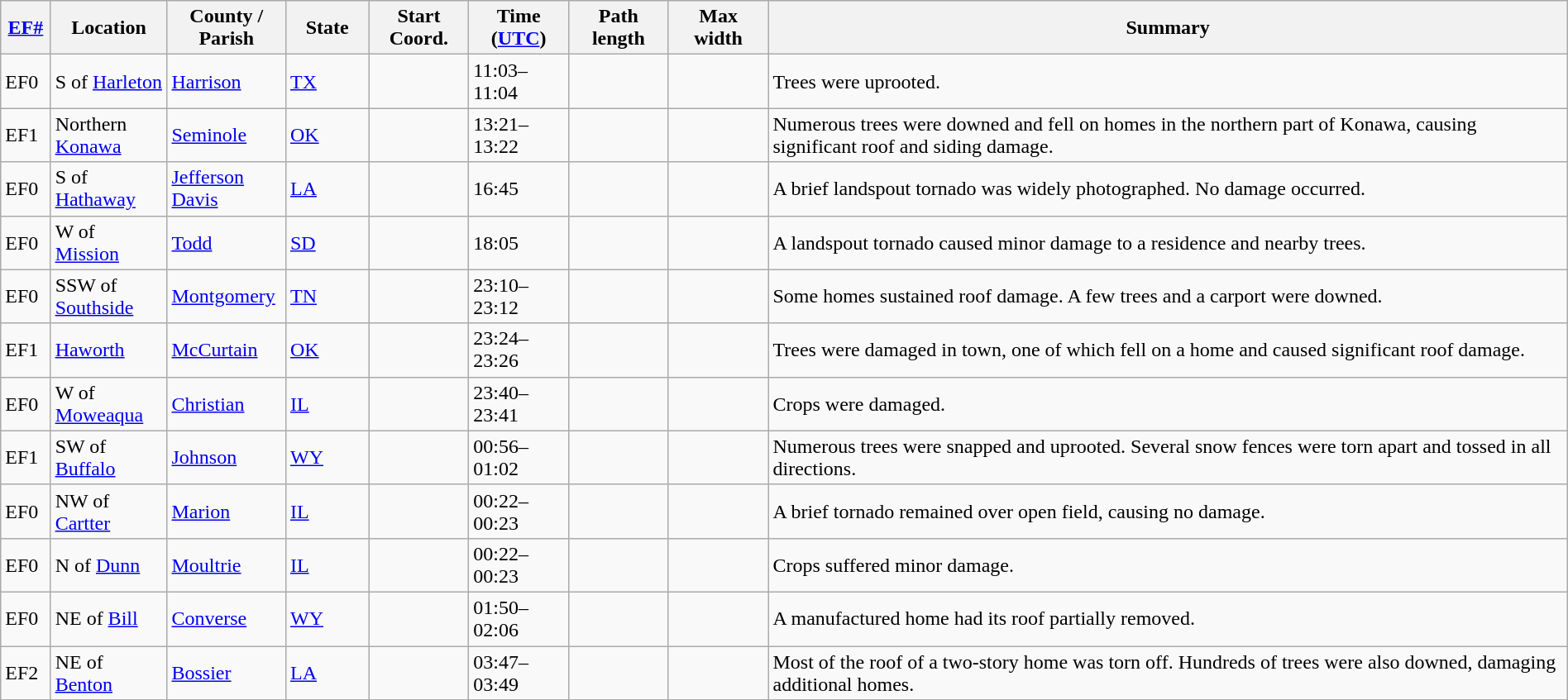<table class="wikitable sortable" style="width:100%;">
<tr>
<th scope="col" style="width:3%; text-align:center;"><a href='#'>EF#</a></th>
<th scope="col" style="width:7%; text-align:center;" class="unsortable">Location</th>
<th scope="col" style="width:6%; text-align:center;" class="unsortable">County / Parish</th>
<th scope="col" style="width:5%; text-align:center;">State</th>
<th scope="col" style="width:6%; text-align:center;">Start Coord.</th>
<th scope="col" style="width:6%; text-align:center;">Time (<a href='#'>UTC</a>)</th>
<th scope="col" style="width:6%; text-align:center;">Path length</th>
<th scope="col" style="width:6%; text-align:center;">Max width</th>
<th scope="col" class="unsortable" style="width:48%; text-align:center;">Summary</th>
</tr>
<tr>
<td bgcolor=>EF0</td>
<td>S of <a href='#'>Harleton</a></td>
<td><a href='#'>Harrison</a></td>
<td><a href='#'>TX</a></td>
<td></td>
<td>11:03–11:04</td>
<td></td>
<td></td>
<td>Trees were uprooted.</td>
</tr>
<tr>
<td bgcolor=>EF1</td>
<td>Northern <a href='#'>Konawa</a></td>
<td><a href='#'>Seminole</a></td>
<td><a href='#'>OK</a></td>
<td></td>
<td>13:21–13:22</td>
<td></td>
<td></td>
<td>Numerous trees were downed and fell on homes in the northern part of Konawa, causing significant roof and siding damage.</td>
</tr>
<tr>
<td bgcolor=>EF0</td>
<td>S of <a href='#'>Hathaway</a></td>
<td><a href='#'>Jefferson Davis</a></td>
<td><a href='#'>LA</a></td>
<td></td>
<td>16:45</td>
<td></td>
<td></td>
<td>A brief landspout tornado was widely photographed. No damage occurred.</td>
</tr>
<tr>
<td bgcolor=>EF0</td>
<td>W of <a href='#'>Mission</a></td>
<td><a href='#'>Todd</a></td>
<td><a href='#'>SD</a></td>
<td></td>
<td>18:05</td>
<td></td>
<td></td>
<td>A landspout tornado caused minor damage to a residence and nearby trees.</td>
</tr>
<tr>
<td bgcolor=>EF0</td>
<td>SSW of <a href='#'>Southside</a></td>
<td><a href='#'>Montgomery</a></td>
<td><a href='#'>TN</a></td>
<td></td>
<td>23:10–23:12</td>
<td></td>
<td></td>
<td>Some homes sustained roof damage. A few trees and a carport were downed.</td>
</tr>
<tr>
<td bgcolor=>EF1</td>
<td><a href='#'>Haworth</a></td>
<td><a href='#'>McCurtain</a></td>
<td><a href='#'>OK</a></td>
<td></td>
<td>23:24–23:26</td>
<td></td>
<td></td>
<td>Trees were damaged in town, one of which fell on a home and caused significant roof damage.</td>
</tr>
<tr>
<td bgcolor=>EF0</td>
<td>W of <a href='#'>Moweaqua</a></td>
<td><a href='#'>Christian</a></td>
<td><a href='#'>IL</a></td>
<td></td>
<td>23:40–23:41</td>
<td></td>
<td></td>
<td>Crops were damaged.</td>
</tr>
<tr>
<td bgcolor=>EF1</td>
<td>SW of <a href='#'>Buffalo</a></td>
<td><a href='#'>Johnson</a></td>
<td><a href='#'>WY</a></td>
<td></td>
<td>00:56–01:02</td>
<td></td>
<td></td>
<td>Numerous trees were snapped and uprooted. Several snow fences were torn apart and tossed in all directions.</td>
</tr>
<tr>
<td bgcolor=>EF0</td>
<td>NW of <a href='#'>Cartter</a></td>
<td><a href='#'>Marion</a></td>
<td><a href='#'>IL</a></td>
<td></td>
<td>00:22–00:23</td>
<td></td>
<td></td>
<td>A brief tornado remained over open field, causing no damage.</td>
</tr>
<tr>
<td bgcolor=>EF0</td>
<td>N of <a href='#'>Dunn</a></td>
<td><a href='#'>Moultrie</a></td>
<td><a href='#'>IL</a></td>
<td></td>
<td>00:22–00:23</td>
<td></td>
<td></td>
<td>Crops suffered minor damage.</td>
</tr>
<tr>
<td bgcolor=>EF0</td>
<td>NE of <a href='#'>Bill</a></td>
<td><a href='#'>Converse</a></td>
<td><a href='#'>WY</a></td>
<td></td>
<td>01:50–02:06</td>
<td></td>
<td></td>
<td>A manufactured home had its roof partially removed.</td>
</tr>
<tr>
<td bgcolor=>EF2</td>
<td>NE of <a href='#'>Benton</a></td>
<td><a href='#'>Bossier</a></td>
<td><a href='#'>LA</a></td>
<td></td>
<td>03:47–03:49</td>
<td></td>
<td></td>
<td>Most of the roof of a two-story home was torn off. Hundreds of trees were also downed, damaging additional homes.</td>
</tr>
<tr>
</tr>
</table>
